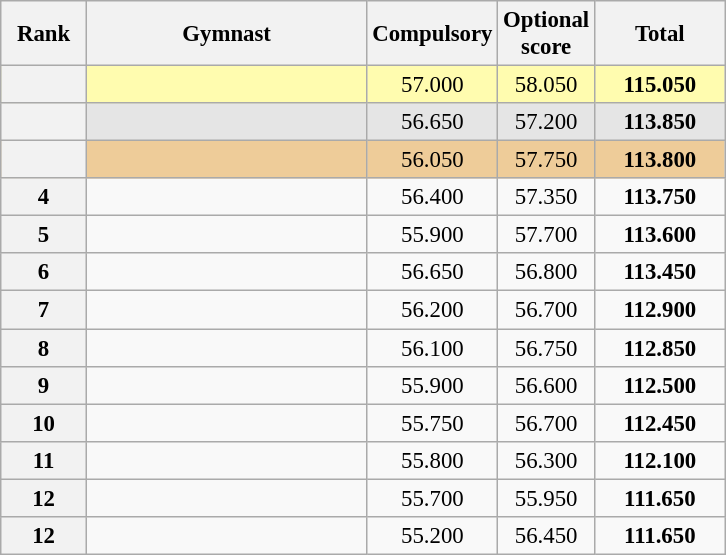<table class="wikitable sortable" style="text-align:center; font-size:95%">
<tr>
<th scope="col" style="width:50px;">Rank</th>
<th scope="col" style="width:180px;">Gymnast</th>
<th scope="col" style="width:50px;">Compulsory</th>
<th scope="col" style="width:50px;">Optional score</th>
<th scope="col" style="width:80px;">Total</th>
</tr>
<tr style="background:#fffcaf;">
<th scope=row style="text-align:center"></th>
<td style="text-align:left;"></td>
<td>57.000</td>
<td>58.050</td>
<td><strong>115.050</strong></td>
</tr>
<tr style="background:#e5e5e5;">
<th scope=row style="text-align:center"></th>
<td style="text-align:left;"></td>
<td>56.650</td>
<td>57.200</td>
<td><strong>113.850</strong></td>
</tr>
<tr style="background:#ec9;">
<th scope=row style="text-align:center"></th>
<td style="text-align:left;"></td>
<td>56.050</td>
<td>57.750</td>
<td><strong>113.800</strong></td>
</tr>
<tr>
<th scope=row style="text-align:center">4</th>
<td style="text-align:left;"></td>
<td>56.400</td>
<td>57.350</td>
<td><strong>113.750</strong></td>
</tr>
<tr>
<th scope=row style="text-align:center">5</th>
<td style="text-align:left;"></td>
<td>55.900</td>
<td>57.700</td>
<td><strong>113.600</strong></td>
</tr>
<tr>
<th scope=row style="text-align:center">6</th>
<td style="text-align:left;"></td>
<td>56.650</td>
<td>56.800</td>
<td><strong>113.450</strong></td>
</tr>
<tr>
<th scope=row style="text-align:center">7</th>
<td style="text-align:left;"></td>
<td>56.200</td>
<td>56.700</td>
<td><strong>112.900</strong></td>
</tr>
<tr>
<th scope=row style="text-align:center">8</th>
<td style="text-align:left;"></td>
<td>56.100</td>
<td>56.750</td>
<td><strong>112.850</strong></td>
</tr>
<tr>
<th scope=row style="text-align:center">9</th>
<td style="text-align:left;"></td>
<td>55.900</td>
<td>56.600</td>
<td><strong>112.500</strong></td>
</tr>
<tr>
<th scope=row style="text-align:center">10</th>
<td style="text-align:left;"></td>
<td>55.750</td>
<td>56.700</td>
<td><strong>112.450</strong></td>
</tr>
<tr>
<th scope=row style="text-align:center">11</th>
<td style="text-align:left;"></td>
<td>55.800</td>
<td>56.300</td>
<td><strong>112.100</strong></td>
</tr>
<tr>
<th scope=row style="text-align:center">12</th>
<td style="text-align:left;"></td>
<td>55.700</td>
<td>55.950</td>
<td><strong>111.650</strong></td>
</tr>
<tr>
<th scope=row style="text-align:center">12</th>
<td style="text-align:left;"></td>
<td>55.200</td>
<td>56.450</td>
<td><strong>111.650</strong></td>
</tr>
</table>
